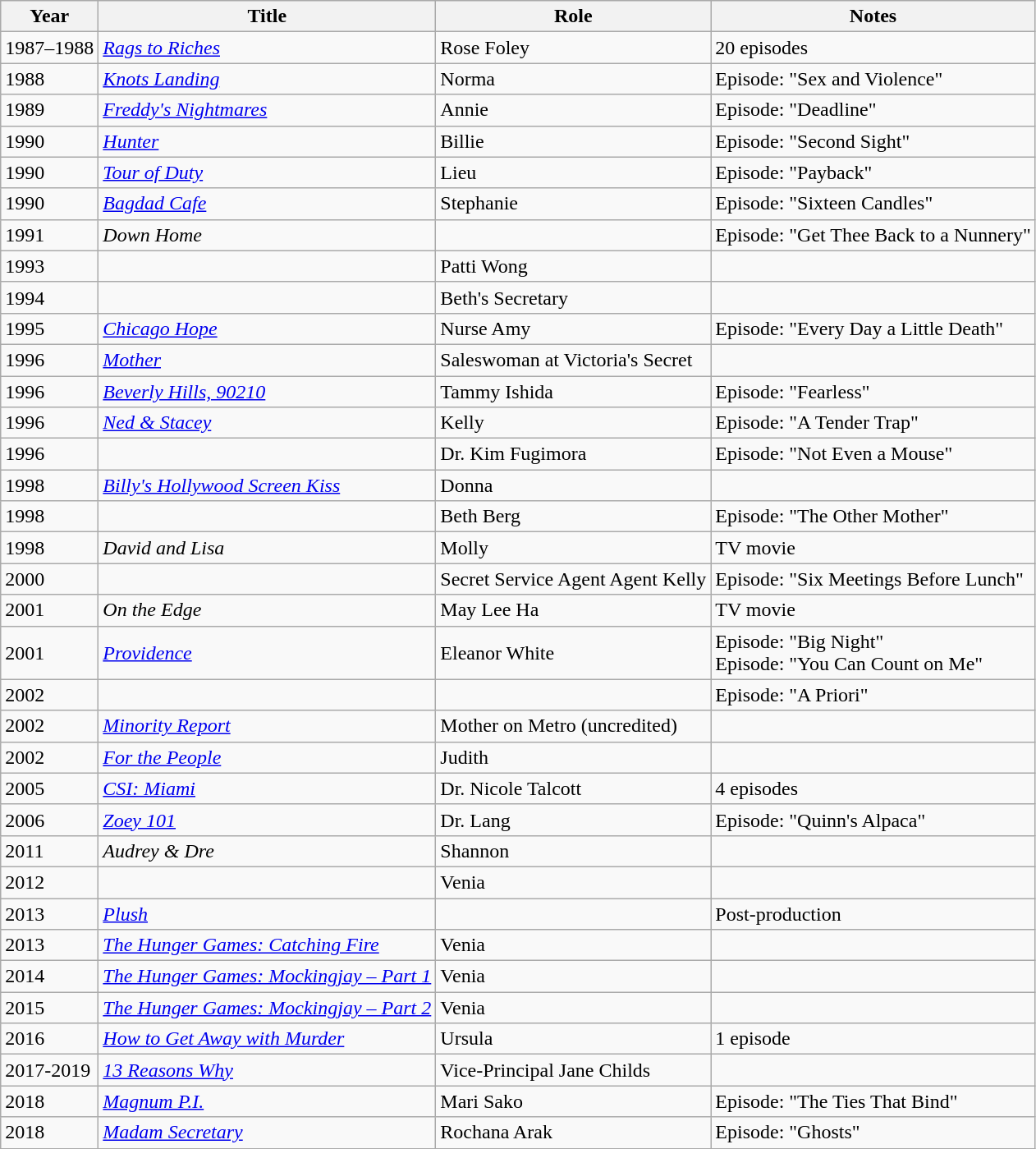<table class="wikitable sortable">
<tr>
<th>Year</th>
<th>Title</th>
<th>Role</th>
<th class="unsortable">Notes</th>
</tr>
<tr>
<td>1987–1988</td>
<td><em><a href='#'>Rags to Riches</a></em></td>
<td>Rose Foley</td>
<td>20 episodes</td>
</tr>
<tr>
<td>1988</td>
<td><em><a href='#'>Knots Landing</a></em></td>
<td>Norma</td>
<td>Episode: "Sex and Violence"</td>
</tr>
<tr>
<td>1989</td>
<td><em><a href='#'>Freddy's Nightmares</a></em></td>
<td>Annie</td>
<td>Episode: "Deadline"</td>
</tr>
<tr>
<td>1990</td>
<td><em><a href='#'>Hunter</a></em></td>
<td>Billie</td>
<td>Episode: "Second Sight"</td>
</tr>
<tr>
<td>1990</td>
<td><em><a href='#'>Tour of Duty</a></em></td>
<td>Lieu</td>
<td>Episode: "Payback"</td>
</tr>
<tr>
<td>1990</td>
<td><em><a href='#'>Bagdad Cafe</a></em></td>
<td>Stephanie</td>
<td>Episode: "Sixteen Candles"</td>
</tr>
<tr>
<td>1991</td>
<td><em>Down Home</em></td>
<td></td>
<td>Episode: "Get Thee Back to a Nunnery"</td>
</tr>
<tr>
<td>1993</td>
<td><em></em></td>
<td>Patti Wong</td>
<td></td>
</tr>
<tr>
<td>1994</td>
<td><em></em></td>
<td>Beth's Secretary</td>
<td></td>
</tr>
<tr>
<td>1995</td>
<td><em><a href='#'>Chicago Hope</a></em></td>
<td>Nurse Amy</td>
<td>Episode: "Every Day a Little Death"</td>
</tr>
<tr>
<td>1996</td>
<td><em><a href='#'>Mother</a></em></td>
<td>Saleswoman at Victoria's Secret</td>
<td></td>
</tr>
<tr>
<td>1996</td>
<td><em><a href='#'>Beverly Hills, 90210</a></em></td>
<td>Tammy Ishida</td>
<td>Episode: "Fearless"</td>
</tr>
<tr>
<td>1996</td>
<td><em><a href='#'>Ned & Stacey</a></em></td>
<td>Kelly</td>
<td>Episode: "A Tender Trap"</td>
</tr>
<tr>
<td>1996</td>
<td><em></em></td>
<td>Dr. Kim Fugimora</td>
<td>Episode: "Not Even a Mouse"</td>
</tr>
<tr>
<td>1998</td>
<td><em><a href='#'>Billy's Hollywood Screen Kiss</a></em></td>
<td>Donna</td>
<td></td>
</tr>
<tr>
<td>1998</td>
<td><em></em></td>
<td>Beth Berg</td>
<td>Episode: "The Other Mother"</td>
</tr>
<tr>
<td>1998</td>
<td><em>David and Lisa</em></td>
<td>Molly</td>
<td>TV movie</td>
</tr>
<tr>
<td>2000</td>
<td><em></em></td>
<td>Secret Service Agent Agent Kelly</td>
<td>Episode: "Six Meetings Before Lunch"</td>
</tr>
<tr>
<td>2001</td>
<td><em>On the Edge</em></td>
<td>May Lee Ha</td>
<td>TV movie</td>
</tr>
<tr>
<td>2001</td>
<td><em><a href='#'>Providence</a></em></td>
<td>Eleanor White</td>
<td>Episode: "Big Night"<br>Episode: "You Can Count on Me"</td>
</tr>
<tr>
<td>2002</td>
<td><em></em></td>
<td></td>
<td>Episode: "A Priori"</td>
</tr>
<tr>
<td>2002</td>
<td><em><a href='#'>Minority Report</a></em></td>
<td>Mother on Metro (uncredited)</td>
<td></td>
</tr>
<tr>
<td>2002</td>
<td><em><a href='#'>For the People</a></em></td>
<td>Judith</td>
<td></td>
</tr>
<tr>
<td>2005</td>
<td><em><a href='#'>CSI: Miami</a></em></td>
<td>Dr. Nicole Talcott</td>
<td>4 episodes</td>
</tr>
<tr>
<td>2006</td>
<td><em><a href='#'>Zoey 101</a></em></td>
<td>Dr. Lang</td>
<td>Episode: "Quinn's Alpaca"</td>
</tr>
<tr>
<td>2011</td>
<td><em>Audrey & Dre</em></td>
<td>Shannon</td>
<td></td>
</tr>
<tr>
<td>2012</td>
<td><em></em></td>
<td>Venia</td>
<td></td>
</tr>
<tr>
<td>2013</td>
<td><em><a href='#'>Plush</a></em></td>
<td></td>
<td>Post-production</td>
</tr>
<tr>
<td>2013</td>
<td><em><a href='#'>The Hunger Games: Catching Fire</a></em></td>
<td>Venia</td>
<td></td>
</tr>
<tr>
<td>2014</td>
<td><em><a href='#'>The Hunger Games: Mockingjay – Part 1</a></em></td>
<td>Venia</td>
<td></td>
</tr>
<tr>
<td>2015</td>
<td><em><a href='#'>The Hunger Games: Mockingjay – Part 2</a></em></td>
<td>Venia</td>
<td></td>
</tr>
<tr>
<td>2016</td>
<td><em><a href='#'>How to Get Away with Murder</a></em></td>
<td>Ursula</td>
<td>1 episode</td>
</tr>
<tr>
<td>2017-2019</td>
<td><em><a href='#'>13 Reasons Why</a></em></td>
<td>Vice-Principal Jane Childs</td>
<td></td>
</tr>
<tr>
<td>2018</td>
<td><em><a href='#'>Magnum P.I.</a></em></td>
<td>Mari Sako</td>
<td>Episode: "The Ties That Bind"</td>
</tr>
<tr>
<td>2018</td>
<td><em><a href='#'>Madam Secretary</a></em></td>
<td>Rochana Arak</td>
<td>Episode: "Ghosts"</td>
</tr>
</table>
